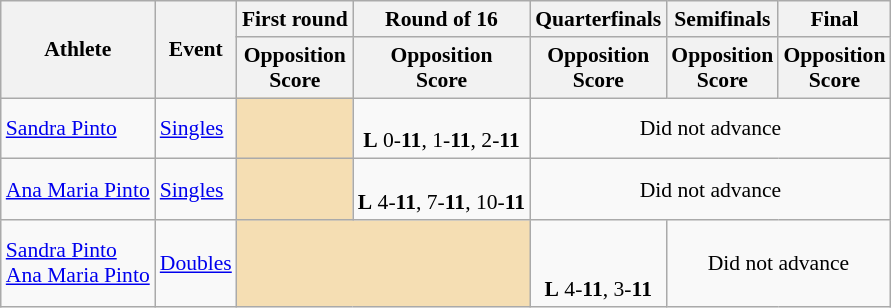<table class="wikitable" border="1" style="font-size:90%">
<tr>
<th rowspan=2>Athlete</th>
<th rowspan=2>Event</th>
<th>First round</th>
<th>Round of 16</th>
<th>Quarterfinals</th>
<th>Semifinals</th>
<th>Final</th>
</tr>
<tr>
<th>Opposition<br>Score</th>
<th>Opposition<br>Score</th>
<th>Opposition<br>Score</th>
<th>Opposition<br>Score</th>
<th>Opposition<br>Score</th>
</tr>
<tr>
<td><a href='#'>Sandra Pinto</a></td>
<td><a href='#'>Singles</a></td>
<td align=center bgcolor=wheat></td>
<td align=center><br><strong>L</strong> 0-<strong>11</strong>, 1-<strong>11</strong>, 2-<strong>11</strong></td>
<td align="center" colspan="7">Did not advance</td>
</tr>
<tr>
<td><a href='#'>Ana Maria Pinto</a></td>
<td><a href='#'>Singles</a></td>
<td align=center bgcolor=wheat></td>
<td align=center><br><strong>L</strong> 4-<strong>11</strong>, 7-<strong>11</strong>, 10-<strong>11</strong></td>
<td align="center" colspan="7">Did not advance</td>
</tr>
<tr>
<td><a href='#'>Sandra Pinto</a><br><a href='#'>Ana Maria Pinto</a></td>
<td><a href='#'>Doubles</a></td>
<td align=center bgcolor=wheat colspan=2></td>
<td align=center><br><br><strong>L</strong> 4-<strong>11</strong>, 3-<strong>11</strong></td>
<td align="center" colspan="7">Did not advance</td>
</tr>
</table>
